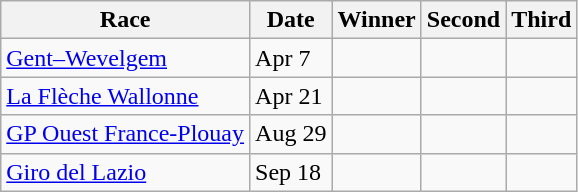<table class="wikitable">
<tr>
<th>Race</th>
<th>Date</th>
<th>Winner</th>
<th>Second</th>
<th>Third</th>
</tr>
<tr>
<td> <a href='#'>Gent–Wevelgem</a></td>
<td>Apr 7</td>
<td><strong></strong></td>
<td></td>
<td></td>
</tr>
<tr>
<td> <a href='#'>La Flèche Wallonne</a></td>
<td>Apr 21</td>
<td><strong></strong></td>
<td></td>
<td></td>
</tr>
<tr>
<td> <a href='#'>GP Ouest France-Plouay</a></td>
<td>Aug 29</td>
<td><strong></strong></td>
<td></td>
<td></td>
</tr>
<tr>
<td> <a href='#'>Giro del Lazio</a></td>
<td>Sep 18</td>
<td><strong></strong></td>
<td></td>
<td></td>
</tr>
</table>
